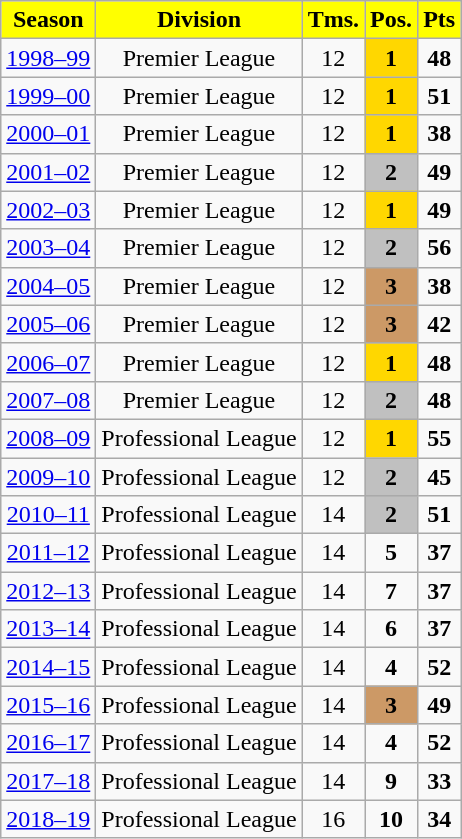<table class="wikitable">
<tr>
<th style="color:#000000; background:Yellow;">Season</th>
<th style="color:#000000; background:Yellow;">Division</th>
<th style="color:#000000; background:Yellow;">Tms.</th>
<th style="color:#000000; background:Yellow;">Pos.</th>
<th style="color:#000000; background:Yellow;">Pts</th>
</tr>
<tr>
<td align=center><a href='#'>1998–99</a></td>
<td align=center>Premier League</td>
<td align=center>12</td>
<td align=center bgcolor=Gold><strong>1</strong></td>
<td align=center><strong>48</strong></td>
</tr>
<tr>
<td align=center><a href='#'>1999–00</a></td>
<td align=center>Premier League</td>
<td align=center>12</td>
<td align=center bgcolor=Gold><strong>1</strong></td>
<td align=center><strong>51</strong></td>
</tr>
<tr>
<td align=center><a href='#'>2000–01</a></td>
<td align=center>Premier League</td>
<td align=center>12</td>
<td align=center bgcolor=Gold><strong>1</strong></td>
<td align=center><strong>38</strong></td>
</tr>
<tr>
<td align=center><a href='#'>2001–02</a></td>
<td align=center>Premier League</td>
<td align=center>12</td>
<td align=center bgcolor=Silver><strong>2</strong></td>
<td align=center><strong>49</strong></td>
</tr>
<tr>
<td align=center><a href='#'>2002–03</a></td>
<td align=center>Premier League</td>
<td align=center>12</td>
<td align=center bgcolor=Gold><strong>1</strong></td>
<td align=center><strong>49</strong></td>
</tr>
<tr>
<td align=center><a href='#'>2003–04</a></td>
<td align=center>Premier League</td>
<td align=center>12</td>
<td align=center bgcolor=Silver><strong>2</strong></td>
<td align=center><strong>56</strong></td>
</tr>
<tr>
<td align=center><a href='#'>2004–05</a></td>
<td align=center>Premier League</td>
<td align=center>12</td>
<td align=center bgcolor=#c96><strong>3</strong></td>
<td align=center><strong>38</strong></td>
</tr>
<tr>
<td align=center><a href='#'>2005–06</a></td>
<td align=center>Premier League</td>
<td align=center>12</td>
<td align=center bgcolor=#c96><strong>3</strong></td>
<td align=center><strong>42</strong></td>
</tr>
<tr>
<td align=center><a href='#'>2006–07</a></td>
<td align=center>Premier League</td>
<td align=center>12</td>
<td align=center bgcolor=Gold><strong>1</strong></td>
<td align=center><strong>48</strong></td>
</tr>
<tr>
<td align=center><a href='#'>2007–08</a></td>
<td align=center>Premier League</td>
<td align=center>12</td>
<td align=center bgcolor=Silver><strong>2</strong></td>
<td align=center><strong>48</strong></td>
</tr>
<tr>
<td align=center><a href='#'>2008–09</a></td>
<td align=center>Professional League</td>
<td align=center>12</td>
<td align=center bgcolor=Gold><strong>1</strong></td>
<td align=center><strong>55</strong></td>
</tr>
<tr>
<td align=center><a href='#'>2009–10</a></td>
<td align=center>Professional League</td>
<td align=center>12</td>
<td align=center bgcolor=Silver><strong>2</strong></td>
<td align=center><strong>45</strong></td>
</tr>
<tr>
<td align=center><a href='#'>2010–11</a></td>
<td align=center>Professional League</td>
<td align=center>14</td>
<td align=center bgcolor=Silver><strong>2</strong></td>
<td align=center><strong>51</strong></td>
</tr>
<tr>
<td align=center><a href='#'>2011–12</a></td>
<td align=center>Professional League</td>
<td align=center>14</td>
<td align=center><strong>5</strong></td>
<td align=center><strong>37</strong></td>
</tr>
<tr>
<td align=center><a href='#'>2012–13</a></td>
<td align=center>Professional League</td>
<td align=center>14</td>
<td align=center><strong>7</strong></td>
<td align=center><strong>37</strong></td>
</tr>
<tr>
<td align=center><a href='#'>2013–14</a></td>
<td align=center>Professional League</td>
<td align=center>14</td>
<td align=center><strong>6</strong></td>
<td align=center><strong>37</strong></td>
</tr>
<tr>
<td align=center><a href='#'>2014–15</a></td>
<td align=center>Professional League</td>
<td align=center>14</td>
<td align=center><strong>4</strong></td>
<td align=center><strong>52</strong></td>
</tr>
<tr>
<td align=center><a href='#'>2015–16</a></td>
<td align=center>Professional League</td>
<td align=center>14</td>
<td align=center bgcolor=#c96><strong>3</strong></td>
<td align=center><strong>49</strong></td>
</tr>
<tr>
<td align=center><a href='#'>2016–17</a></td>
<td align=center>Professional League</td>
<td align=center>14</td>
<td align=center><strong>4</strong></td>
<td align=center><strong>52 </strong></td>
</tr>
<tr>
<td align=center><a href='#'>2017–18</a></td>
<td align=center>Professional League</td>
<td align=center>14</td>
<td align=center><strong>9</strong></td>
<td align=center><strong>33 </strong></td>
</tr>
<tr>
<td align=center><a href='#'>2018–19</a></td>
<td align=center>Professional League</td>
<td align=center>16</td>
<td align=center><strong>10</strong></td>
<td align=center><strong>34 </strong></td>
</tr>
</table>
